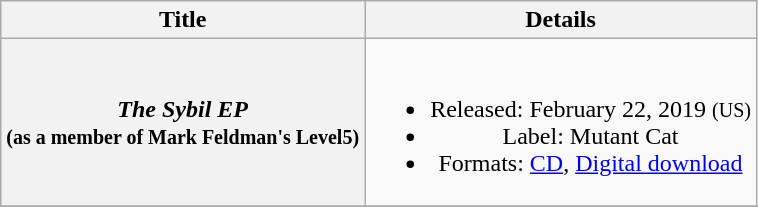<table class="wikitable plainrowheaders" style="text-align:center">
<tr>
<th scope="col">Title</th>
<th scope="col">Details</th>
</tr>
<tr>
<th scope="row"><em>The Sybil EP</em><br><small>(as a member of Mark Feldman's Level5)</small></th>
<td><br><ul><li>Released: February 22, 2019 <small>(US)</small></li><li>Label: Mutant Cat</li><li>Formats: <a href='#'>CD</a>, <a href='#'>Digital download</a></li></ul></td>
</tr>
<tr>
</tr>
</table>
